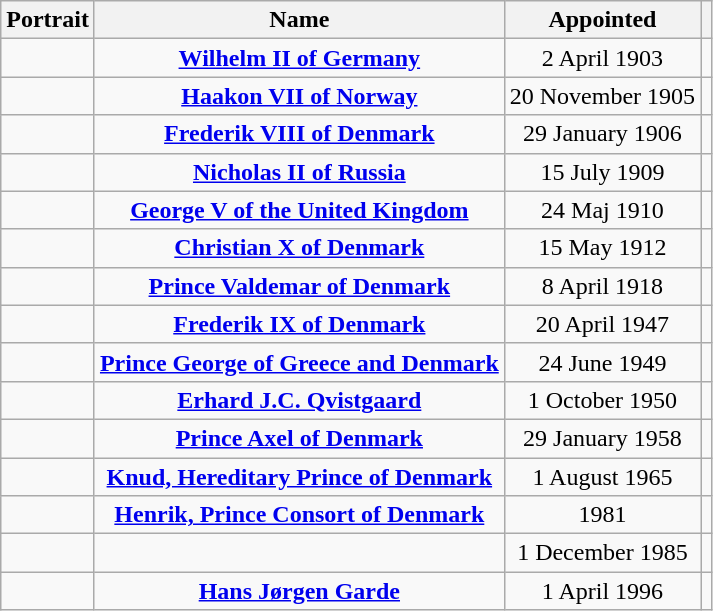<table class="wikitable" style="text-align:center">
<tr>
<th>Portrait</th>
<th>Name<br></th>
<th>Appointed</th>
<th></th>
</tr>
<tr>
<td></td>
<td><strong><a href='#'>Wilhelm II of Germany</a></strong><br></td>
<td>2 April 1903<br></td>
<td></td>
</tr>
<tr>
<td></td>
<td><strong><a href='#'>Haakon VII of Norway</a></strong><br></td>
<td>20 November 1905<br></td>
<td></td>
</tr>
<tr>
<td></td>
<td><strong><a href='#'>Frederik VIII of Denmark</a></strong><br></td>
<td>29 January 1906</td>
<td></td>
</tr>
<tr>
<td></td>
<td><strong><a href='#'>Nicholas II of Russia</a></strong><br></td>
<td>15 July 1909<br></td>
<td></td>
</tr>
<tr>
<td></td>
<td><strong><a href='#'>George V of the United Kingdom</a></strong><br></td>
<td>24 Maj 1910<br></td>
<td></td>
</tr>
<tr>
<td></td>
<td><strong><a href='#'>Christian X of Denmark</a></strong><br></td>
<td>15 May 1912</td>
<td></td>
</tr>
<tr>
<td></td>
<td><strong><a href='#'>Prince Valdemar of Denmark</a></strong><br></td>
<td>8 April 1918<br></td>
<td></td>
</tr>
<tr>
<td></td>
<td><strong><a href='#'>Frederik IX of Denmark</a></strong><br></td>
<td>20 April 1947</td>
<td></td>
</tr>
<tr>
<td></td>
<td><strong><a href='#'>Prince George of Greece and Denmark</a></strong><br></td>
<td>24 June 1949<br></td>
<td></td>
</tr>
<tr>
<td></td>
<td><strong><a href='#'>Erhard J.C. Qvistgaard</a></strong><br></td>
<td>1 October 1950</td>
<td></td>
</tr>
<tr>
<td></td>
<td><strong><a href='#'>Prince Axel of Denmark</a></strong><br></td>
<td>29 January 1958<br></td>
<td></td>
</tr>
<tr>
<td></td>
<td><strong><a href='#'>Knud, Hereditary Prince of Denmark</a></strong><br></td>
<td>1 August 1965<br></td>
<td></td>
</tr>
<tr>
<td></td>
<td><strong><a href='#'>Henrik, Prince Consort of Denmark</a></strong><br></td>
<td>1981<br></td>
<td></td>
</tr>
<tr>
<td></td>
<td><strong></strong><br></td>
<td>1 December 1985</td>
<td></td>
</tr>
<tr>
<td></td>
<td><strong><a href='#'>Hans Jørgen Garde</a></strong><br></td>
<td>1 April 1996</td>
<td></td>
</tr>
</table>
